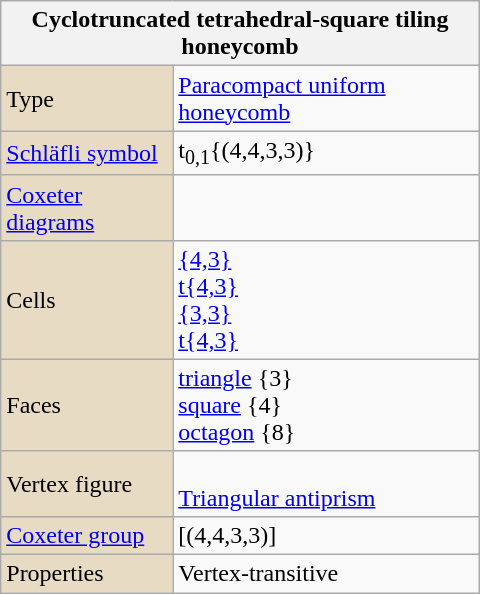<table class="wikitable" align="right" style="margin-left:10px" width="320">
<tr>
<th bgcolor=#e7dcc3 colspan=2>Cyclotruncated tetrahedral-square tiling honeycomb</th>
</tr>
<tr>
<td bgcolor=#e7dcc3>Type</td>
<td><a href='#'>Paracompact uniform honeycomb</a></td>
</tr>
<tr>
<td bgcolor=#e7dcc3><a href='#'>Schläfli symbol</a></td>
<td>t<sub>0,1</sub>{(4,4,3,3)}</td>
</tr>
<tr>
<td bgcolor=#e7dcc3><a href='#'>Coxeter diagrams</a></td>
<td></td>
</tr>
<tr>
<td bgcolor=#e7dcc3>Cells</td>
<td> <a href='#'>{4,3}</a><br> <a href='#'>t{4,3}</a><br> <a href='#'>{3,3}</a><br> <a href='#'>t{4,3}</a></td>
</tr>
<tr>
<td bgcolor=#e7dcc3>Faces</td>
<td><a href='#'>triangle</a> {3}<br><a href='#'>square</a> {4}<br><a href='#'>octagon</a> {8}</td>
</tr>
<tr>
<td bgcolor=#e7dcc3>Vertex figure</td>
<td><br><a href='#'>Triangular antiprism</a></td>
</tr>
<tr>
<td bgcolor=#e7dcc3><a href='#'>Coxeter group</a></td>
<td>[(4,4,3,3)]</td>
</tr>
<tr>
<td bgcolor=#e7dcc3>Properties</td>
<td>Vertex-transitive</td>
</tr>
</table>
